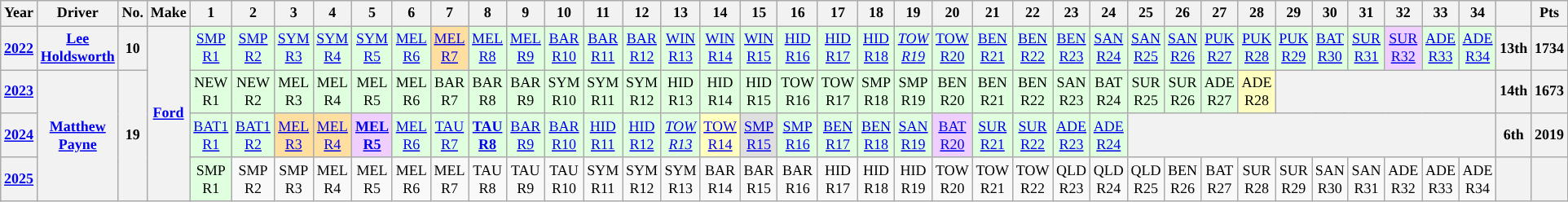<table class="wikitable mw-collapsible mw-collapsed" style="text-align:center; font-size:75%">
<tr>
<th>Year</th>
<th>Driver</th>
<th>No.</th>
<th>Make</th>
<th>1</th>
<th>2</th>
<th>3</th>
<th>4</th>
<th>5</th>
<th>6</th>
<th>7</th>
<th>8</th>
<th>9</th>
<th>10</th>
<th>11</th>
<th>12</th>
<th>13</th>
<th>14</th>
<th>15</th>
<th>16</th>
<th>17</th>
<th>18</th>
<th>19</th>
<th>20</th>
<th>21</th>
<th>22</th>
<th>23</th>
<th>24</th>
<th>25</th>
<th>26</th>
<th>27</th>
<th>28</th>
<th>29</th>
<th>30</th>
<th>31</th>
<th>32</th>
<th>33</th>
<th>34</th>
<th></th>
<th>Pts</th>
</tr>
<tr>
<th><a href='#'>2022</a></th>
<th><a href='#'>Lee Holdsworth</a></th>
<th rowspan=1>10</th>
<th rowspan=4><a href='#'>Ford</a></th>
<td style="background: #dfffdf"><a href='#'>SMP<br>R1</a><br></td>
<td style="background: #dfffdf"><a href='#'>SMP<br>R2</a><br></td>
<td style="background: #dfffdf"><a href='#'>SYM<br>R3</a><br></td>
<td style="background: #dfffdf"><a href='#'>SYM<br>R4</a><br></td>
<td style="background: #dfffdf"><a href='#'>SYM<br>R5</a><br></td>
<td style="background: #dfffdf"><a href='#'>MEL<br>R6</a><br></td>
<td style="background: #ffdf9f"><a href='#'>MEL<br>R7</a><br></td>
<td style="background: #dfffdf"><a href='#'>MEL<br>R8</a><br></td>
<td style="background: #dfffdf"><a href='#'>MEL<br>R9</a><br></td>
<td style="background: #dfffdf"><a href='#'>BAR<br>R10</a><br></td>
<td style="background: #dfffdf"><a href='#'>BAR<br>R11</a><br></td>
<td style="background: #dfffdf"><a href='#'>BAR<br>R12</a><br></td>
<td style="background: #dfffdf"><a href='#'>WIN<br>R13</a><br></td>
<td style="background: #dfffdf"><a href='#'>WIN<br>R14</a><br></td>
<td style="background: #dfffdf"><a href='#'>WIN<br>R15</a><br></td>
<td style="background: #dfffdf"><a href='#'>HID<br>R16</a><br></td>
<td style="background: #dfffdf"><a href='#'>HID<br>R17</a><br></td>
<td style="background: #dfffdf"><a href='#'>HID<br>R18</a><br></td>
<td style="background: #dfffdf"><em><a href='#'>TOW<br>R19</a><br></em></td>
<td style="background: #dfffdf"><a href='#'>TOW<br>R20</a><br></td>
<td style="background: #dfffdf"><a href='#'>BEN<br>R21</a><br></td>
<td style="background: #dfffdf"><a href='#'>BEN<br>R22</a><br></td>
<td style="background: #dfffdf"><a href='#'>BEN<br>R23</a><br></td>
<td style="background: #dfffdf"><a href='#'>SAN<br>R24</a><br></td>
<td style="background: #dfffdf"><a href='#'>SAN<br>R25</a><br></td>
<td style="background: #dfffdf"><a href='#'>SAN<br>R26</a><br></td>
<td style="background: #dfffdf"><a href='#'>PUK<br>R27</a><br></td>
<td style="background: #dfffdf"><a href='#'>PUK<br>R28</a><br></td>
<td style="background: #dfffdf"><a href='#'>PUK<br>R29</a><br></td>
<td style="background: #dfffdf"><a href='#'>BAT<br>R30</a><br></td>
<td style="background: #dfffdf"><a href='#'>SUR<br>R31</a><br></td>
<td style="background: #efcfff"><a href='#'>SUR<br>R32</a><br></td>
<td style="background: #dfffdf"><a href='#'>ADE<br>R33</a><br></td>
<td style="background: #dfffdf"><a href='#'>ADE<br>R34</a><br></td>
<th>13th</th>
<th>1734</th>
</tr>
<tr>
<th><a href='#'>2023</a></th>
<th rowspan=3><a href='#'>Matthew Payne</a></th>
<th rowspan=3>19</th>
<td style="background:#dfffdf">NEW<br>R1<br></td>
<td style="background:#dfffdf">NEW<br>R2<br></td>
<td style="background:#dfffdf">MEL<br>R3<br></td>
<td style="background:#dfffdf">MEL<br>R4<br></td>
<td style="background:#dfffdf">MEL<br>R5<br></td>
<td style="background:#dfffdf">MEL<br>R6<br></td>
<td style="background:#dfffdf">BAR<br>R7<br></td>
<td style="background:#dfffdf">BAR<br>R8<br></td>
<td style="background:#dfffdf">BAR<br>R9<br></td>
<td style="background:#dfffdf">SYM<br>R10<br></td>
<td style="background:#dfffdf">SYM<br>R11<br></td>
<td style="background:#dfffdf">SYM<br>R12<br></td>
<td style="background:#dfffdf">HID<br>R13<br></td>
<td style="background:#dfffdf">HID<br>R14<br></td>
<td style="background:#dfffdf">HID<br>R15<br></td>
<td style="background:#dfffdf">TOW<br>R16<br></td>
<td style="background:#dfffdf">TOW<br>R17<br></td>
<td style="background:#dfffdf">SMP<br>R18<br></td>
<td style="background:#dfffdf">SMP<br>R19<br></td>
<td style="background:#dfffdf">BEN<br>R20<br></td>
<td style="background:#dfffdf">BEN<br>R21<br></td>
<td style="background:#dfffdf">BEN<br>R22<br></td>
<td style="background:#dfffdf">SAN<br>R23<br></td>
<td style="background:#dfffdf">BAT<br>R24<br></td>
<td style="background:#dfffdf">SUR<br>R25<br></td>
<td style="background:#dfffdf">SUR<br>R26<br></td>
<td style="background:#dfffdf">ADE<br>R27<br></td>
<td style="background:#ffffbf">ADE<br>R28<br></td>
<th colspan=6></th>
<th>14th</th>
<th>1673</th>
</tr>
<tr>
<th><a href='#'>2024</a></th>
<td style=background:#dfffdf><a href='#'>BAT1<br>R1</a><br></td>
<td style=background:#dfffdf><a href='#'>BAT1<br>R2</a><br></td>
<td style=background:#ffdf9f><a href='#'>MEL<br>R3</a><br></td>
<td style=background:#ffdf9f><a href='#'>MEL<br>R4</a><br></td>
<td style=background:#efcfff><strong><a href='#'>MEL<br>R5</a><br></strong></td>
<td style=background:#dfffdf><a href='#'>MEL<br>R6</a><br></td>
<td style=background:#dfffdf><a href='#'>TAU<br>R7</a><br></td>
<td style=background:#dfffdf><strong><a href='#'>TAU<br>R8</a><br></strong></td>
<td style=background:#dfffdf><a href='#'>BAR<br>R9</a><br></td>
<td style=background:#dfffdf><a href='#'>BAR<br>R10</a><br></td>
<td style=background:#dfffdf><a href='#'>HID<br>R11</a><br></td>
<td style=background:#dfffdf><a href='#'>HID<br>R12</a><br></td>
<td style=background:#dfffdf><em><a href='#'>TOW<br>R13</a><br></em></td>
<td style=background:#ffffbf><a href='#'>TOW<br>R14</a><br></td>
<td style="background:#dfdfdf"><a href='#'>SMP<br>R15</a> <br></td>
<td style=background:#dfffdf><a href='#'>SMP<br>R16</a> <br></td>
<td style=background:#dfffdf><a href='#'>BEN<br>R17</a><br></td>
<td style=background:#dfffdf><a href='#'>BEN<br>R18</a><br></td>
<td style=background:#dfffdf><a href='#'>SAN<br>R19</a><br></td>
<td style=background:#efcfff><a href='#'>BAT<br>R20</a><br></td>
<td style=background:#dfffdf><a href='#'>SUR<br>R21</a><br></td>
<td style=background:#dfffdf><a href='#'>SUR<br>R22</a><br></td>
<td style=background:#dfffdf><a href='#'>ADE<br>R23</a><br></td>
<td style=background:#dfffdf><a href='#'>ADE<br>R24</a><br></td>
<th colspan=10></th>
<th>6th</th>
<th>2019</th>
</tr>
<tr>
<th><a href='#'>2025</a></th>
<td style=background:#dfffdf>SMP<br>R1<br></td>
<td>SMP<br>R2<br></td>
<td>SMP<br>R3<br></td>
<td>MEL<br>R4<br></td>
<td>MEL<br>R5<br></td>
<td>MEL<br>R6<br></td>
<td>MEL<br>R7<br></td>
<td>TAU<br>R8<br></td>
<td>TAU<br>R9<br></td>
<td>TAU<br>R10<br></td>
<td>SYM<br>R11<br></td>
<td>SYM<br>R12<br></td>
<td>SYM<br>R13<br></td>
<td>BAR<br>R14<br></td>
<td>BAR<br>R15<br></td>
<td>BAR<br>R16<br></td>
<td>HID<br>R17<br></td>
<td>HID<br>R18<br></td>
<td>HID<br>R19<br></td>
<td>TOW<br>R20<br></td>
<td>TOW<br>R21<br></td>
<td>TOW<br>R22<br></td>
<td>QLD<br>R23<br></td>
<td>QLD<br>R24<br></td>
<td>QLD<br>R25<br></td>
<td>BEN<br>R26<br></td>
<td>BAT<br>R27<br></td>
<td>SUR<br>R28<br></td>
<td>SUR<br>R29<br></td>
<td>SAN<br>R30<br></td>
<td>SAN<br>R31<br></td>
<td>ADE<br>R32<br></td>
<td>ADE<br>R33<br></td>
<td>ADE<br>R34<br></td>
<th></th>
<th></th>
</tr>
</table>
